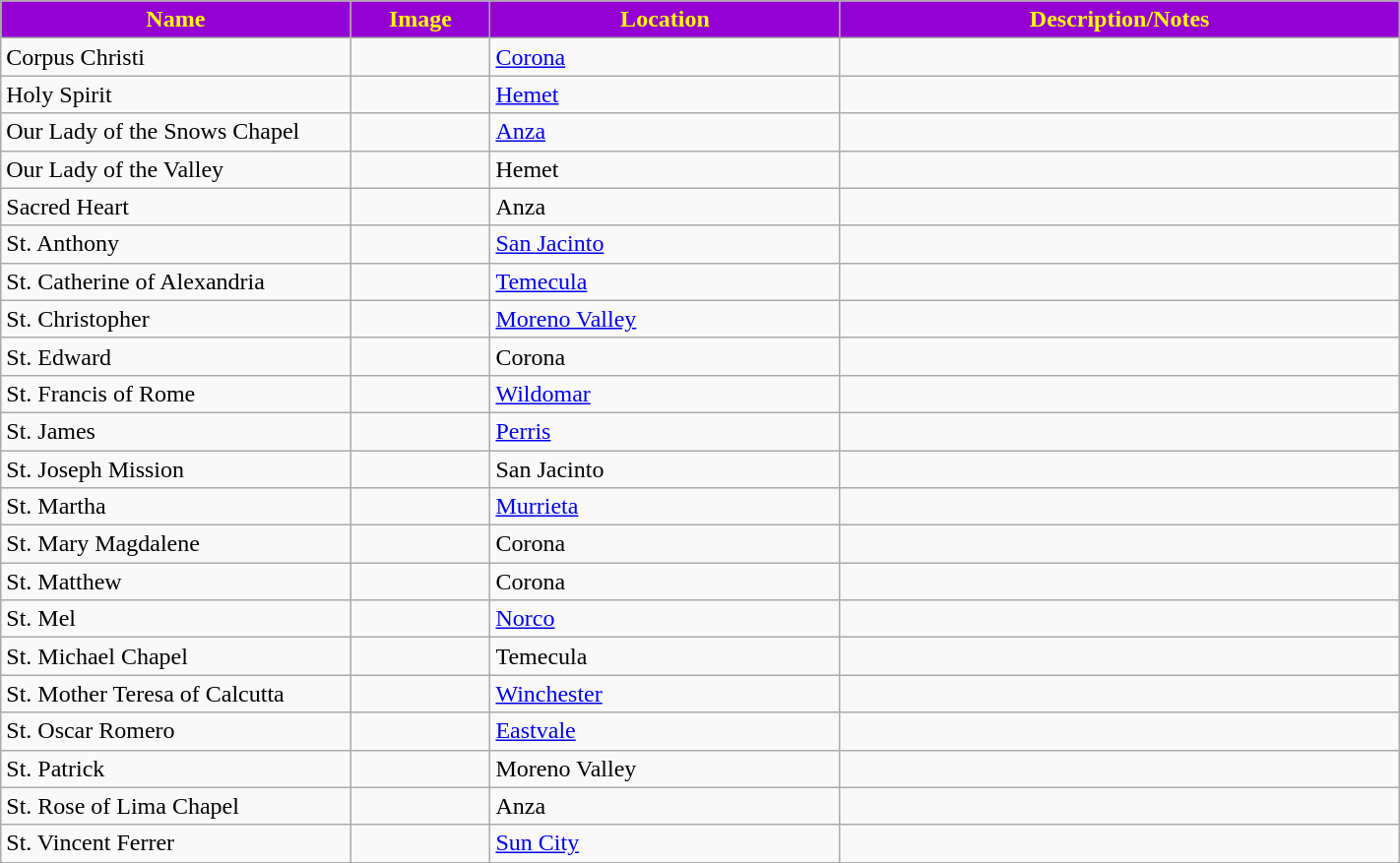<table class="wikitable sortable" style="width:75%">
<tr>
<th style="background:darkviolet; color:yellow;" width="25%"><strong>Name</strong></th>
<th style="background:darkviolet; color:yellow;" width="10%"><strong>Image</strong></th>
<th style="background:darkviolet; color:yellow;" width="25%"><strong>Location</strong></th>
<th style="background:darkviolet; color:yellow;" width="15"><strong>Description/Notes</strong></th>
</tr>
<tr>
<td>Corpus Christi</td>
<td></td>
<td><a href='#'>Corona</a></td>
<td></td>
</tr>
<tr>
<td>Holy Spirit</td>
<td></td>
<td><a href='#'>Hemet</a></td>
<td></td>
</tr>
<tr>
<td>Our Lady of the Snows Chapel</td>
<td></td>
<td><a href='#'>Anza</a></td>
<td></td>
</tr>
<tr>
<td>Our Lady of the Valley</td>
<td></td>
<td>Hemet</td>
<td></td>
</tr>
<tr>
<td>Sacred Heart</td>
<td></td>
<td>Anza</td>
<td></td>
</tr>
<tr>
<td>St. Anthony</td>
<td></td>
<td><a href='#'>San Jacinto</a></td>
<td></td>
</tr>
<tr>
<td>St. Catherine of Alexandria</td>
<td></td>
<td><a href='#'>Temecula</a></td>
<td></td>
</tr>
<tr>
<td>St. Christopher</td>
<td></td>
<td><a href='#'>Moreno Valley</a></td>
<td></td>
</tr>
<tr>
<td>St. Edward</td>
<td></td>
<td>Corona</td>
<td></td>
</tr>
<tr>
<td>St. Francis of Rome</td>
<td></td>
<td><a href='#'>Wildomar</a></td>
<td></td>
</tr>
<tr>
<td>St. James</td>
<td></td>
<td><a href='#'>Perris</a></td>
<td></td>
</tr>
<tr>
<td>St. Joseph Mission</td>
<td></td>
<td>San Jacinto</td>
<td></td>
</tr>
<tr>
<td>St. Martha</td>
<td></td>
<td><a href='#'>Murrieta</a></td>
<td></td>
</tr>
<tr>
<td>St. Mary Magdalene</td>
<td></td>
<td>Corona</td>
<td></td>
</tr>
<tr>
<td>St. Matthew</td>
<td></td>
<td>Corona</td>
<td></td>
</tr>
<tr>
<td>St. Mel</td>
<td></td>
<td><a href='#'>Norco</a></td>
<td></td>
</tr>
<tr>
<td>St. Michael Chapel</td>
<td></td>
<td>Temecula</td>
<td></td>
</tr>
<tr>
<td>St. Mother Teresa of Calcutta</td>
<td></td>
<td><a href='#'>Winchester</a></td>
<td></td>
</tr>
<tr>
<td>St. Oscar Romero</td>
<td></td>
<td><a href='#'>Eastvale</a></td>
<td></td>
</tr>
<tr>
<td>St. Patrick</td>
<td></td>
<td>Moreno Valley</td>
<td></td>
</tr>
<tr>
<td>St. Rose of Lima Chapel</td>
<td></td>
<td>Anza</td>
<td></td>
</tr>
<tr>
<td>St. Vincent Ferrer</td>
<td></td>
<td><a href='#'>Sun City</a></td>
<td></td>
</tr>
</table>
